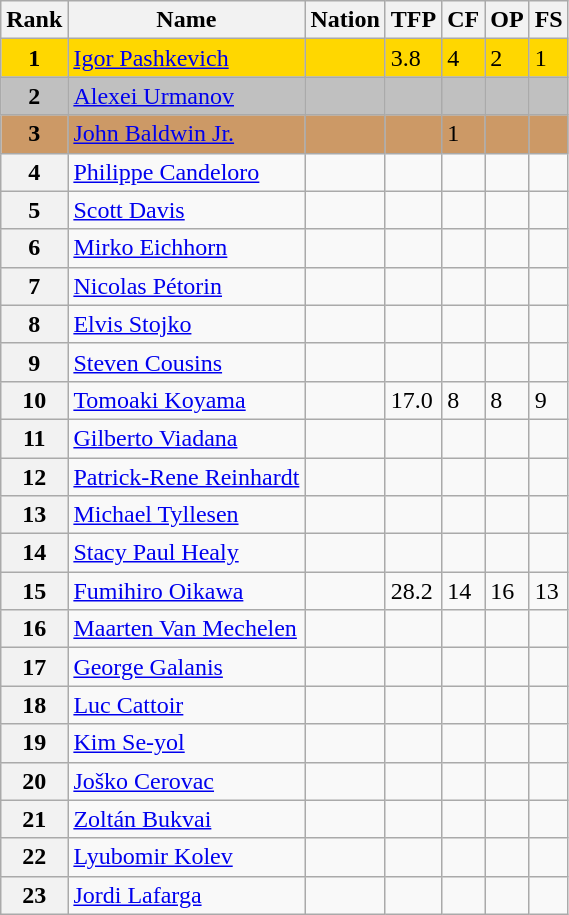<table class="wikitable sortable">
<tr>
<th>Rank</th>
<th>Name</th>
<th>Nation</th>
<th>TFP</th>
<th>CF</th>
<th>OP</th>
<th>FS</th>
</tr>
<tr bgcolor=gold>
<td align=center><strong>1</strong></td>
<td><a href='#'>Igor Pashkevich</a></td>
<td></td>
<td>3.8</td>
<td>4</td>
<td>2</td>
<td>1</td>
</tr>
<tr bgcolor=silver>
<td align=center><strong>2</strong></td>
<td><a href='#'>Alexei Urmanov</a></td>
<td></td>
<td></td>
<td></td>
<td></td>
<td></td>
</tr>
<tr bgcolor=cc9966>
<td align=center><strong>3</strong></td>
<td><a href='#'>John Baldwin Jr.</a></td>
<td></td>
<td></td>
<td>1</td>
<td></td>
<td></td>
</tr>
<tr>
<th>4</th>
<td><a href='#'>Philippe Candeloro</a></td>
<td></td>
<td></td>
<td></td>
<td></td>
<td></td>
</tr>
<tr>
<th>5</th>
<td><a href='#'>Scott Davis</a></td>
<td></td>
<td></td>
<td></td>
<td></td>
<td></td>
</tr>
<tr>
<th>6</th>
<td><a href='#'>Mirko Eichhorn</a></td>
<td></td>
<td></td>
<td></td>
<td></td>
<td></td>
</tr>
<tr>
<th>7</th>
<td><a href='#'>Nicolas Pétorin</a></td>
<td></td>
<td></td>
<td></td>
<td></td>
<td></td>
</tr>
<tr>
<th>8</th>
<td><a href='#'>Elvis Stojko</a></td>
<td></td>
<td></td>
<td></td>
<td></td>
<td></td>
</tr>
<tr>
<th>9</th>
<td><a href='#'>Steven Cousins</a></td>
<td></td>
<td></td>
<td></td>
<td></td>
<td></td>
</tr>
<tr>
<th>10</th>
<td><a href='#'>Tomoaki Koyama</a></td>
<td></td>
<td>17.0</td>
<td>8</td>
<td>8</td>
<td>9</td>
</tr>
<tr>
<th>11</th>
<td><a href='#'>Gilberto Viadana</a></td>
<td></td>
<td></td>
<td></td>
<td></td>
<td></td>
</tr>
<tr>
<th>12</th>
<td><a href='#'>Patrick-Rene Reinhardt</a></td>
<td></td>
<td></td>
<td></td>
<td></td>
<td></td>
</tr>
<tr>
<th>13</th>
<td><a href='#'>Michael Tyllesen</a></td>
<td></td>
<td></td>
<td></td>
<td></td>
<td></td>
</tr>
<tr>
<th>14</th>
<td><a href='#'>Stacy Paul Healy</a></td>
<td></td>
<td></td>
<td></td>
<td></td>
<td></td>
</tr>
<tr>
<th>15</th>
<td><a href='#'>Fumihiro Oikawa</a></td>
<td></td>
<td>28.2</td>
<td>14</td>
<td>16</td>
<td>13</td>
</tr>
<tr>
<th>16</th>
<td><a href='#'>Maarten Van Mechelen</a></td>
<td></td>
<td></td>
<td></td>
<td></td>
<td></td>
</tr>
<tr>
<th>17</th>
<td><a href='#'>George Galanis</a></td>
<td></td>
<td></td>
<td></td>
<td></td>
<td></td>
</tr>
<tr>
<th>18</th>
<td><a href='#'>Luc Cattoir</a></td>
<td></td>
<td></td>
<td></td>
<td></td>
<td></td>
</tr>
<tr>
<th>19</th>
<td><a href='#'>Kim Se-yol</a></td>
<td></td>
<td></td>
<td></td>
<td></td>
<td></td>
</tr>
<tr>
<th>20</th>
<td><a href='#'>Joško Cerovac</a></td>
<td></td>
<td></td>
<td></td>
<td></td>
<td></td>
</tr>
<tr>
<th>21</th>
<td><a href='#'>Zoltán Bukvai</a></td>
<td></td>
<td></td>
<td></td>
<td></td>
<td></td>
</tr>
<tr>
<th>22</th>
<td><a href='#'>Lyubomir Kolev</a></td>
<td></td>
<td></td>
<td></td>
<td></td>
<td></td>
</tr>
<tr>
<th>23</th>
<td><a href='#'>Jordi Lafarga</a></td>
<td></td>
<td></td>
<td></td>
<td></td>
<td></td>
</tr>
</table>
